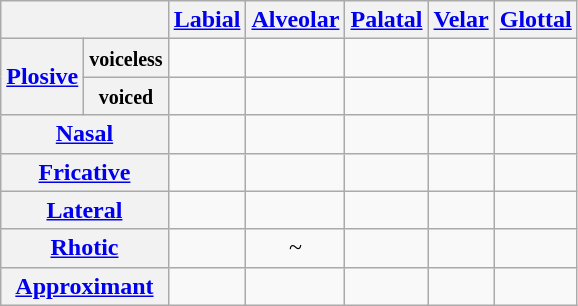<table class="wikitable" style="text-align:center">
<tr>
<th colspan="2"></th>
<th><a href='#'>Labial</a></th>
<th><a href='#'>Alveolar</a></th>
<th><a href='#'>Palatal</a></th>
<th><a href='#'>Velar</a></th>
<th><a href='#'>Glottal</a></th>
</tr>
<tr>
<th rowspan="2"><a href='#'>Plosive</a></th>
<th><small>voiceless</small></th>
<td></td>
<td></td>
<td></td>
<td></td>
<td></td>
</tr>
<tr>
<th><small>voiced</small></th>
<td></td>
<td></td>
<td></td>
<td></td>
<td></td>
</tr>
<tr>
<th colspan="2"><a href='#'>Nasal</a></th>
<td width="20px" style="border-right: 0;"></td>
<td width="20px" style="border-right: 0;"></td>
<td></td>
<td width="20px" style="border-right: 0;"></td>
<td></td>
</tr>
<tr>
<th colspan="2"><a href='#'>Fricative</a></th>
<td></td>
<td></td>
<td></td>
<td></td>
<td></td>
</tr>
<tr>
<th colspan="2"><a href='#'>Lateral</a></th>
<td></td>
<td></td>
<td></td>
<td></td>
<td></td>
</tr>
<tr>
<th colspan="2"><a href='#'>Rhotic</a></th>
<td></td>
<td>~</td>
<td></td>
<td></td>
<td></td>
</tr>
<tr>
<th colspan="2"><a href='#'>Approximant</a></th>
<td></td>
<td></td>
<td></td>
<td></td>
<td></td>
</tr>
</table>
